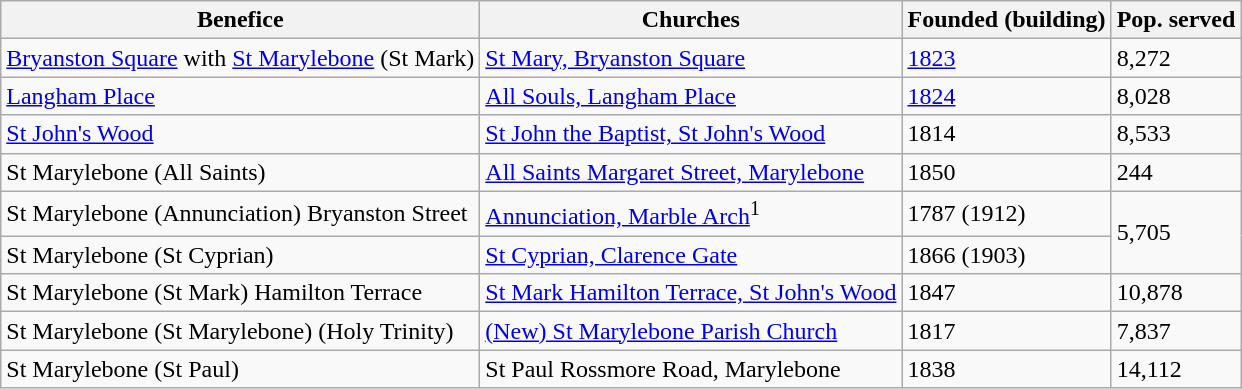<table class="wikitable">
<tr>
<th>Benefice</th>
<th>Churches</th>
<th>Founded (building)</th>
<th>Pop. served</th>
</tr>
<tr>
<td><a href='#'>Bryanston Square</a> with <a href='#'>St Marylebone</a> (St Mark)</td>
<td><a href='#'>St Mary, Bryanston Square</a></td>
<td><a href='#'>1823</a></td>
<td>8,272</td>
</tr>
<tr>
<td><a href='#'>Langham Place</a></td>
<td><a href='#'>All Souls, Langham Place</a></td>
<td><a href='#'>1824</a></td>
<td>8,028</td>
</tr>
<tr>
<td><a href='#'>St John's Wood</a></td>
<td><a href='#'>St John the Baptist, St John's Wood</a></td>
<td>1814</td>
<td>8,533</td>
</tr>
<tr>
<td>St Marylebone (All Saints)</td>
<td><a href='#'>All Saints Margaret Street, Marylebone</a></td>
<td>1850</td>
<td>244</td>
</tr>
<tr>
<td>St Marylebone (Annunciation) Bryanston Street</td>
<td><a href='#'>Annunciation, Marble Arch</a><sup>1</sup></td>
<td>1787 (1912)</td>
<td rowspan="2">5,705</td>
</tr>
<tr>
<td>St Marylebone (St Cyprian)</td>
<td><a href='#'>St Cyprian, Clarence Gate</a></td>
<td>1866 (1903)</td>
</tr>
<tr>
<td>St Marylebone (St Mark) Hamilton Terrace</td>
<td><a href='#'>St Mark Hamilton Terrace, St John's Wood</a></td>
<td>1847</td>
<td>10,878</td>
</tr>
<tr>
<td>St Marylebone (St Marylebone) (Holy Trinity)</td>
<td><a href='#'>(New) St Marylebone Parish Church</a></td>
<td>1817</td>
<td>7,837</td>
</tr>
<tr>
<td>St Marylebone (St Paul)</td>
<td>St Paul Rossmore Road, Marylebone</td>
<td>1838</td>
<td>14,112</td>
</tr>
</table>
